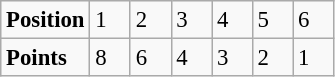<table class="wikitable" style="font-size: 95%;">
<tr>
<td><strong>Position</strong></td>
<td width=20>1</td>
<td width=20>2</td>
<td width=20>3</td>
<td width=20>4</td>
<td width=20>5</td>
<td width=20>6</td>
</tr>
<tr>
<td><strong>Points</strong></td>
<td>8</td>
<td>6</td>
<td>4</td>
<td>3</td>
<td>2</td>
<td>1</td>
</tr>
</table>
